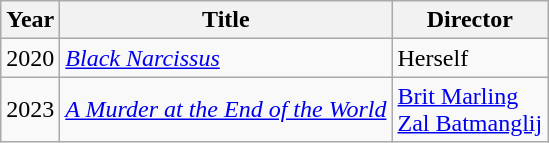<table class="wikitable">
<tr>
<th>Year</th>
<th>Title</th>
<th>Director</th>
</tr>
<tr>
<td>2020</td>
<td><em><a href='#'>Black Narcissus</a></em></td>
<td>Herself</td>
</tr>
<tr>
<td>2023</td>
<td><em><a href='#'>A Murder at the End of the World</a></em></td>
<td><a href='#'>Brit Marling</a><br><a href='#'>Zal Batmanglij</a></td>
</tr>
</table>
